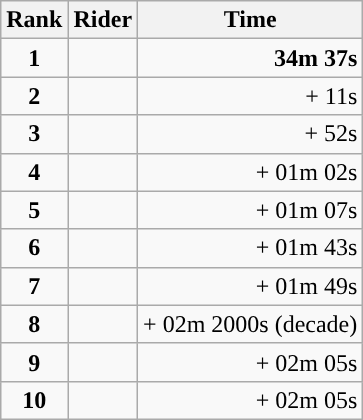<table class=wikitable style="text-align:center;">
<tr>
<th>Rank</th>
<th>Rider</th>
<th>Time</th>
</tr>
<tr>
<td><strong>1</strong></td>
<td align=left></td>
<td align=right><strong>34m 37s</strong></td>
</tr>
<tr>
<td><strong>2</strong></td>
<td align=left></td>
<td align=right>+ 11s</td>
</tr>
<tr>
<td><strong>3</strong></td>
<td align=left></td>
<td align=right>+ 52s</td>
</tr>
<tr>
<td><strong>4</strong></td>
<td align=left></td>
<td align=right>+ 01m 02s</td>
</tr>
<tr>
<td><strong>5</strong></td>
<td align=left></td>
<td align=right>+ 01m 07s</td>
</tr>
<tr>
<td><strong>6</strong></td>
<td align=left></td>
<td align=right>+ 01m 43s</td>
</tr>
<tr>
<td><strong>7</strong></td>
<td align=left></td>
<td align=right>+ 01m 49s</td>
</tr>
<tr>
<td><strong>8</strong></td>
<td align=left></td>
<td align=right>+ 02m 2000s (decade)</td>
</tr>
<tr>
<td><strong>9</strong></td>
<td align=left></td>
<td align=right>+ 02m 05s</td>
</tr>
<tr>
<td><strong>10</strong></td>
<td align=left></td>
<td align=right>+ 02m 05s</td>
</tr>
</table>
